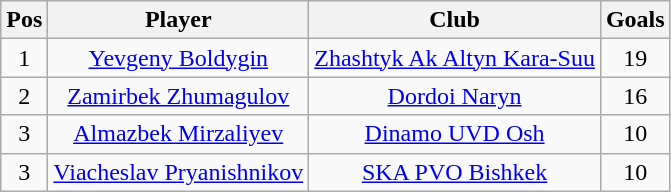<table class="wikitable" style="text-align: center;">
<tr>
<th>Pos</th>
<th>Player</th>
<th>Club</th>
<th>Goals</th>
</tr>
<tr>
<td>1</td>
<td><a href='#'>Yevgeny Boldygin</a></td>
<td><a href='#'>Zhashtyk Ak Altyn Kara-Suu</a></td>
<td>19</td>
</tr>
<tr>
<td>2</td>
<td><a href='#'>Zamirbek Zhumagulov</a></td>
<td><a href='#'>Dordoi Naryn</a></td>
<td>16</td>
</tr>
<tr>
<td>3</td>
<td><a href='#'>Almazbek Mirzaliyev</a></td>
<td><a href='#'>Dinamo UVD Osh</a></td>
<td>10</td>
</tr>
<tr>
<td>3</td>
<td><a href='#'>Viacheslav Pryanishnikov</a></td>
<td><a href='#'>SKA PVO Bishkek</a></td>
<td>10</td>
</tr>
</table>
